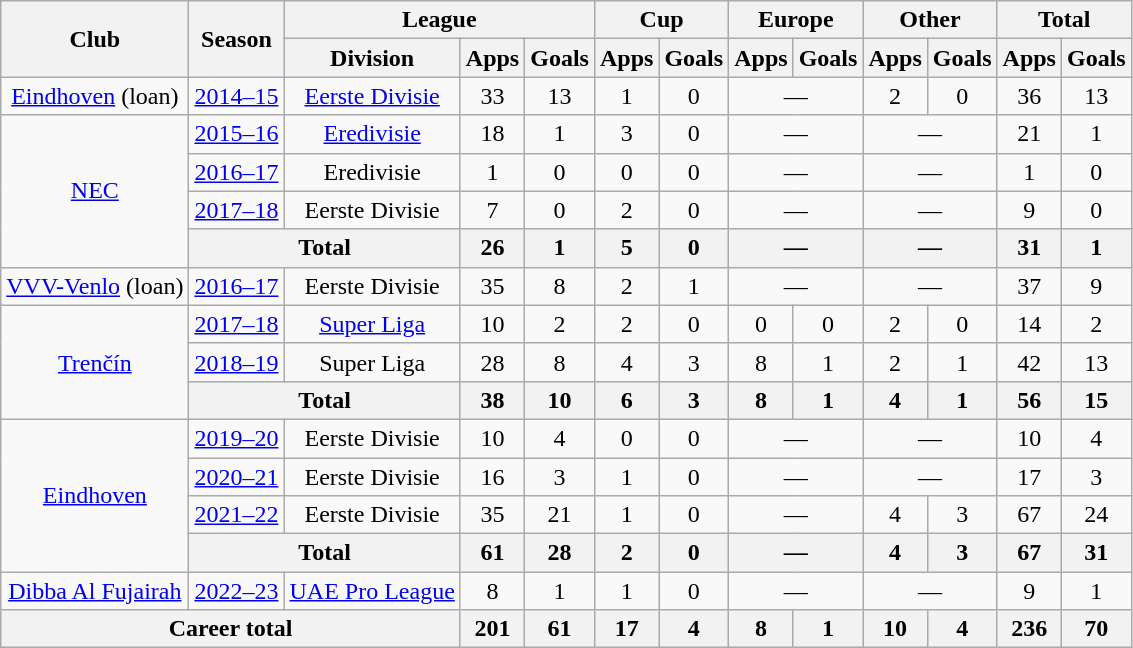<table class="wikitable" style="text-align:center">
<tr>
<th rowspan="2">Club</th>
<th rowspan="2">Season</th>
<th colspan="3">League</th>
<th colspan="2">Cup</th>
<th colspan="2">Europe</th>
<th colspan="2">Other</th>
<th colspan="2">Total</th>
</tr>
<tr>
<th>Division</th>
<th>Apps</th>
<th>Goals</th>
<th>Apps</th>
<th>Goals</th>
<th>Apps</th>
<th>Goals</th>
<th>Apps</th>
<th>Goals</th>
<th>Apps</th>
<th>Goals</th>
</tr>
<tr>
<td><a href='#'>Eindhoven</a> (loan)</td>
<td><a href='#'>2014–15</a></td>
<td><a href='#'>Eerste Divisie</a></td>
<td>33</td>
<td>13</td>
<td>1</td>
<td>0</td>
<td colspan="2">—</td>
<td>2</td>
<td>0</td>
<td>36</td>
<td>13</td>
</tr>
<tr>
<td rowspan="4"><a href='#'>NEC</a></td>
<td><a href='#'>2015–16</a></td>
<td><a href='#'>Eredivisie</a></td>
<td>18</td>
<td>1</td>
<td>3</td>
<td>0</td>
<td colspan="2">—</td>
<td colspan="2">—</td>
<td>21</td>
<td>1</td>
</tr>
<tr>
<td><a href='#'>2016–17</a></td>
<td>Eredivisie</td>
<td>1</td>
<td>0</td>
<td>0</td>
<td>0</td>
<td colspan="2">—</td>
<td colspan="2">—</td>
<td>1</td>
<td>0</td>
</tr>
<tr>
<td><a href='#'>2017–18</a></td>
<td>Eerste Divisie</td>
<td>7</td>
<td>0</td>
<td>2</td>
<td>0</td>
<td colspan="2">—</td>
<td colspan="2">—</td>
<td>9</td>
<td>0</td>
</tr>
<tr>
<th colspan="2">Total</th>
<th>26</th>
<th>1</th>
<th>5</th>
<th>0</th>
<th colspan="2">—</th>
<th colspan="2">—</th>
<th>31</th>
<th>1</th>
</tr>
<tr>
<td><a href='#'>VVV-Venlo</a> (loan)</td>
<td><a href='#'>2016–17</a></td>
<td>Eerste Divisie</td>
<td>35</td>
<td>8</td>
<td>2</td>
<td>1</td>
<td colspan="2">—</td>
<td colspan="2">—</td>
<td>37</td>
<td>9</td>
</tr>
<tr>
<td rowspan="3"><a href='#'>Trenčín</a></td>
<td><a href='#'>2017–18</a></td>
<td><a href='#'>Super Liga</a></td>
<td>10</td>
<td>2</td>
<td>2</td>
<td>0</td>
<td>0</td>
<td>0</td>
<td>2</td>
<td>0</td>
<td>14</td>
<td>2</td>
</tr>
<tr>
<td><a href='#'>2018–19</a></td>
<td>Super Liga</td>
<td>28</td>
<td>8</td>
<td>4</td>
<td>3</td>
<td>8</td>
<td>1</td>
<td>2</td>
<td>1</td>
<td>42</td>
<td>13</td>
</tr>
<tr>
<th colspan="2">Total</th>
<th>38</th>
<th>10</th>
<th>6</th>
<th>3</th>
<th>8</th>
<th>1</th>
<th>4</th>
<th>1</th>
<th>56</th>
<th>15</th>
</tr>
<tr>
<td rowspan="4"><a href='#'>Eindhoven</a></td>
<td><a href='#'>2019–20</a></td>
<td>Eerste Divisie</td>
<td>10</td>
<td>4</td>
<td>0</td>
<td>0</td>
<td colspan="2">—</td>
<td colspan="2">—</td>
<td>10</td>
<td>4</td>
</tr>
<tr>
<td><a href='#'>2020–21</a></td>
<td>Eerste Divisie</td>
<td>16</td>
<td>3</td>
<td>1</td>
<td>0</td>
<td colspan="2">—</td>
<td colspan="2">—</td>
<td>17</td>
<td>3</td>
</tr>
<tr>
<td><a href='#'>2021–22</a></td>
<td>Eerste Divisie</td>
<td>35</td>
<td>21</td>
<td>1</td>
<td>0</td>
<td colspan="2">—</td>
<td>4</td>
<td>3</td>
<td>67</td>
<td>24</td>
</tr>
<tr>
<th colspan="2">Total</th>
<th>61</th>
<th>28</th>
<th>2</th>
<th>0</th>
<th colspan="2">—</th>
<th>4</th>
<th>3</th>
<th>67</th>
<th>31</th>
</tr>
<tr>
<td><a href='#'>Dibba Al Fujairah</a></td>
<td><a href='#'>2022–23</a></td>
<td><a href='#'>UAE Pro League</a></td>
<td>8</td>
<td>1</td>
<td>1</td>
<td>0</td>
<td colspan="2">—</td>
<td colspan="2">—</td>
<td>9</td>
<td>1</td>
</tr>
<tr>
<th colspan="3">Career total</th>
<th>201</th>
<th>61</th>
<th>17</th>
<th>4</th>
<th>8</th>
<th>1</th>
<th>10</th>
<th>4</th>
<th>236</th>
<th>70</th>
</tr>
</table>
